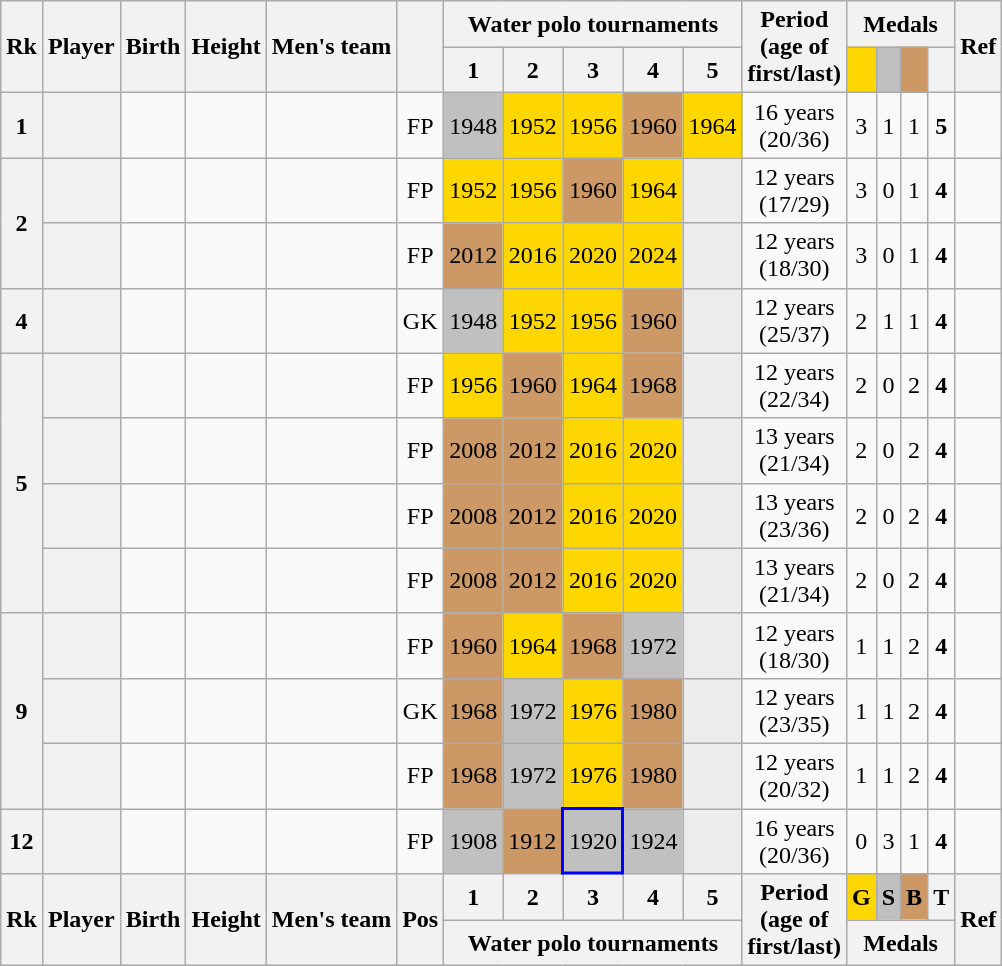<table class="wikitable sortable plainrowheaders sticky-header-multi" style="text-align: center; font-size: 100%; margin-left: 1em;">
<tr>
<th scope="col" rowspan="2">Rk</th>
<th scope="col" rowspan="2">Player</th>
<th scope="col" rowspan="2">Birth</th>
<th scope="col" rowspan="2">Height</th>
<th scope="col" rowspan="2">Men's team</th>
<th scope="col" rowspan="2"></th>
<th scope="colgroup" colspan="5">Water polo tournaments</th>
<th scope="col" rowspan="2">Period<br>(age of<br>first/last)</th>
<th scope="colgroup" colspan="4">Medals</th>
<th scope="col" rowspan="2" class="unsortable">Ref</th>
</tr>
<tr>
<th scope="col">1</th>
<th scope="col" class="unsortable">2</th>
<th scope="col" class="unsortable">3</th>
<th scope="col" class="unsortable">4</th>
<th scope="col" class="unsortable">5</th>
<th scope="col" style="background-color: gold;"></th>
<th scope="col" style="background-color: silver;"></th>
<th scope="col" style="background-color: #cc9966;"></th>
<th scope="col"></th>
</tr>
<tr>
<th scope="row" style="text-align: center;"><strong>1</strong></th>
<th scope="row"></th>
<td></td>
<td></td>
<td style="text-align: left;"></td>
<td>FP</td>
<td style="background-color: silver;">1948</td>
<td style="background-color: gold;">1952</td>
<td style="background-color: gold;">1956</td>
<td style="background-color: #cc9966;">1960</td>
<td style="background-color: gold;">1964</td>
<td>16 years<br>(20/36)</td>
<td>3</td>
<td>1</td>
<td>1</td>
<td><strong>5</strong></td>
<td></td>
</tr>
<tr>
<th scope="rowgroup" rowspan="2" style="text-align: center;"><strong>2</strong></th>
<th scope="row"></th>
<td></td>
<td></td>
<td style="text-align: left;"></td>
<td>FP</td>
<td style="background-color: gold;">1952</td>
<td style="background-color: gold;">1956</td>
<td style="background-color: #cc9966;">1960</td>
<td style="background-color: gold;">1964</td>
<td style="background-color: #ececec;"></td>
<td>12 years<br>(17/29)</td>
<td>3</td>
<td>0</td>
<td>1</td>
<td><strong>4</strong></td>
<td></td>
</tr>
<tr>
<th scope="row"></th>
<td></td>
<td></td>
<td style="text-align: left;"></td>
<td>FP</td>
<td style="background-color: #cc9966;">2012</td>
<td style="background-color: gold;">2016</td>
<td style="background-color: gold;">2020</td>
<td style="background-color: gold;">2024</td>
<td style="background-color: #ececec;"></td>
<td>12 years<br>(18/30)</td>
<td>3</td>
<td>0</td>
<td>1</td>
<td><strong>4</strong></td>
<td></td>
</tr>
<tr>
<th scope="row" style="text-align: center;"><strong>4</strong></th>
<th scope="row"></th>
<td></td>
<td></td>
<td style="text-align: left;"></td>
<td>GK</td>
<td style="background-color: silver;">1948</td>
<td style="background-color: gold;">1952</td>
<td style="background-color: gold;">1956</td>
<td style="background-color: #cc9966;">1960</td>
<td style="background-color: #ececec;"></td>
<td>12 years<br>(25/37)</td>
<td>2</td>
<td>1</td>
<td>1</td>
<td><strong>4</strong></td>
<td></td>
</tr>
<tr>
<th scope="rowgroup" rowspan="4" style="text-align: center;"><strong>5</strong></th>
<th scope="row"></th>
<td></td>
<td></td>
<td style="text-align: left;"></td>
<td>FP</td>
<td style="background-color: gold;">1956</td>
<td style="background-color: #cc9966;">1960</td>
<td style="background-color: gold;">1964</td>
<td style="background-color: #cc9966;">1968</td>
<td style="background-color: #ececec;"></td>
<td>12 years<br>(22/34)</td>
<td>2</td>
<td>0</td>
<td>2</td>
<td><strong>4</strong></td>
<td></td>
</tr>
<tr>
<th scope="row"></th>
<td></td>
<td></td>
<td style="text-align: left;"></td>
<td>FP</td>
<td style="background-color: #cc9966;">2008</td>
<td style="background-color: #cc9966;">2012</td>
<td style="background-color: gold;">2016</td>
<td style="background-color: gold;">2020</td>
<td style="background-color: #ececec;"></td>
<td>13 years<br>(21/34)</td>
<td>2</td>
<td>0</td>
<td>2</td>
<td><strong>4</strong></td>
<td></td>
</tr>
<tr>
<th scope="row"></th>
<td></td>
<td></td>
<td style="text-align: left;"></td>
<td>FP</td>
<td style="background-color: #cc9966;">2008</td>
<td style="background-color: #cc9966;">2012</td>
<td style="background-color: gold;">2016</td>
<td style="background-color: gold;">2020</td>
<td style="background-color: #ececec;"></td>
<td>13 years<br>(23/36)</td>
<td>2</td>
<td>0</td>
<td>2</td>
<td><strong>4</strong></td>
<td></td>
</tr>
<tr>
<th scope="row"></th>
<td></td>
<td></td>
<td style="text-align: left;"></td>
<td>FP</td>
<td style="background-color: #cc9966;">2008</td>
<td style="background-color: #cc9966;">2012</td>
<td style="background-color: gold;">2016</td>
<td style="background-color: gold;">2020</td>
<td style="background-color: #ececec;"></td>
<td>13 years<br>(21/34)</td>
<td>2</td>
<td>0</td>
<td>2</td>
<td><strong>4</strong></td>
<td></td>
</tr>
<tr>
<th scope="rowgroup" rowspan="3" style="text-align: center;"><strong>9</strong></th>
<th scope="row"></th>
<td></td>
<td></td>
<td style="text-align: left;"></td>
<td>FP</td>
<td style="background-color: #cc9966;">1960</td>
<td style="background-color: gold;">1964</td>
<td style="background-color: #cc9966;">1968</td>
<td style="background-color: silver;">1972</td>
<td style="background-color: #ececec;"></td>
<td>12 years<br>(18/30)</td>
<td>1</td>
<td>1</td>
<td>2</td>
<td><strong>4</strong></td>
<td></td>
</tr>
<tr>
<th scope="row"></th>
<td></td>
<td></td>
<td style="text-align: left;"></td>
<td>GK</td>
<td style="background-color: #cc9966;">1968</td>
<td style="background-color: silver;">1972</td>
<td style="background-color: gold;">1976</td>
<td style="background-color: #cc9966;">1980</td>
<td style="background-color: #ececec;"></td>
<td>12 years<br>(23/35)</td>
<td>1</td>
<td>1</td>
<td>2</td>
<td><strong>4</strong></td>
<td></td>
</tr>
<tr>
<th scope="row"></th>
<td></td>
<td></td>
<td style="text-align: left;"></td>
<td>FP</td>
<td style="background-color: #cc9966;">1968</td>
<td style="background-color: silver;">1972</td>
<td style="background-color: gold;">1976</td>
<td style="background-color: #cc9966;">1980</td>
<td style="background-color: #ececec;"></td>
<td>12 years<br>(20/32)</td>
<td>1</td>
<td>1</td>
<td>2</td>
<td><strong>4</strong></td>
<td></td>
</tr>
<tr>
<th scope="row" style="text-align: center;"><strong>12</strong></th>
<th scope="row"></th>
<td></td>
<td></td>
<td style="text-align: left;"></td>
<td>FP</td>
<td style="background-color: silver;">1908</td>
<td style="background-color: #cc9966;">1912</td>
<td style="border: 2px solid blue; background-color: silver;">1920</td>
<td style="background-color: silver;">1924</td>
<td style="background-color: #ececec;"></td>
<td>16 years<br>(20/36)</td>
<td>0</td>
<td>3</td>
<td>1</td>
<td><strong>4</strong></td>
<td></td>
</tr>
<tr class="sortbottom">
<th rowspan="2">Rk</th>
<th rowspan="2">Player</th>
<th rowspan="2">Birth</th>
<th rowspan="2">Height</th>
<th rowspan="2">Men's team</th>
<th rowspan="2">Pos</th>
<th>1</th>
<th>2</th>
<th>3</th>
<th>4</th>
<th>5</th>
<th rowspan="2">Period<br>(age of<br>first/last)</th>
<th style="background-color: gold;">G</th>
<th style="background-color: silver;">S</th>
<th style="background-color: #cc9966;">B</th>
<th>T</th>
<th rowspan="2">Ref</th>
</tr>
<tr class="sortbottom">
<th colspan="5">Water polo tournaments</th>
<th colspan="4">Medals</th>
</tr>
</table>
